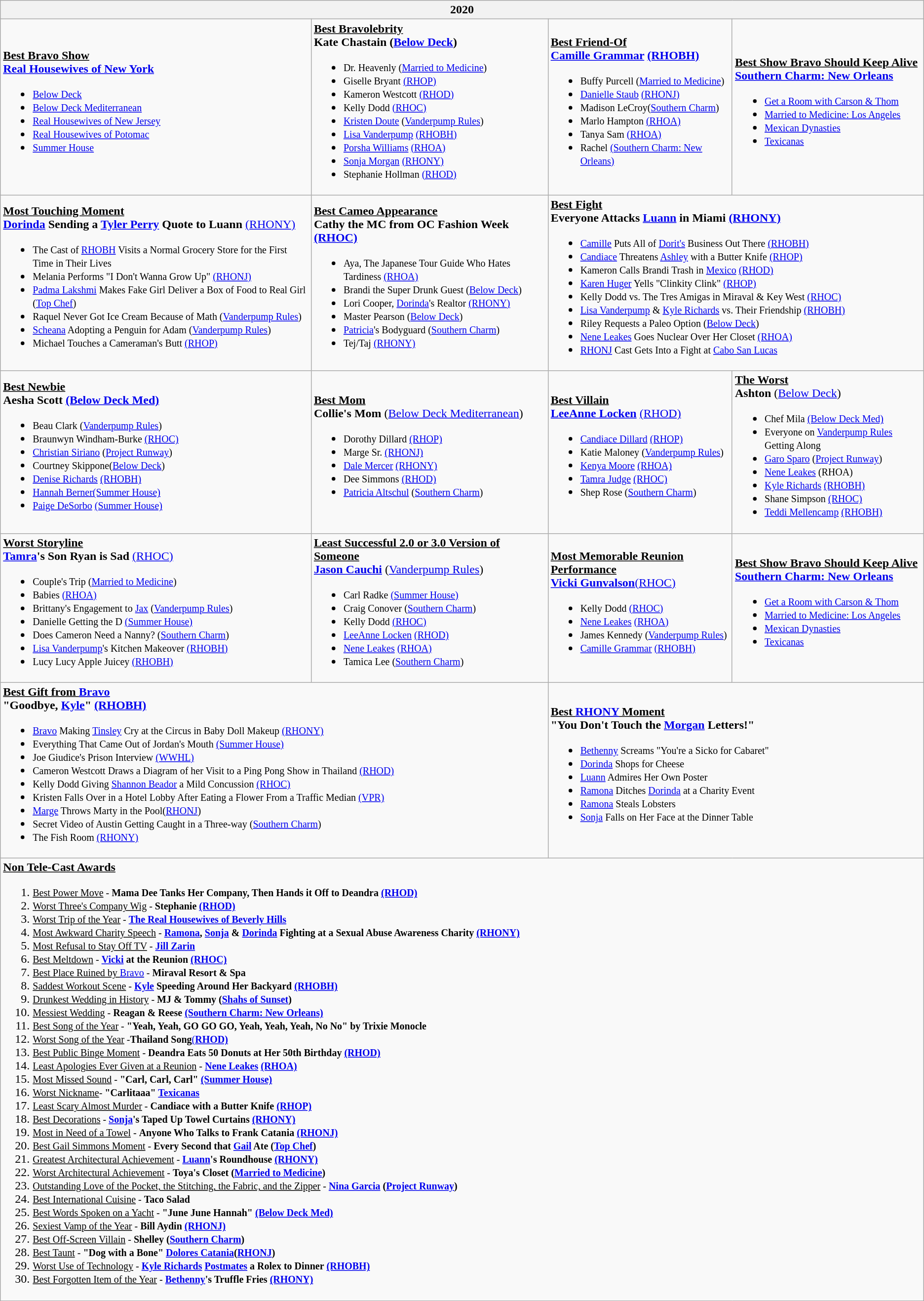<table class="wikitable mw-collapsible mw-collapsed">
<tr>
<th colspan="4">2020</th>
</tr>
<tr>
<td><strong><u>Best Bravo Show</u></strong><br><a href='#'><strong>Real Housewives of New York</strong></a><ul><li><small><a href='#'>Below Deck</a></small></li><li><a href='#'><small>Below Deck Mediterranean</small></a></li><li><a href='#'><small>Real Housewives of New Jersey</small></a></li><li><a href='#'><small>Real Housewives of Potomac</small></a></li><li><a href='#'><small>Summer House</small></a></li></ul></td>
<td><strong><u>Best Bravolebrity</u></strong><br><strong>Kate Chastain (<a href='#'>Below Deck</a>)</strong><ul><li><small>Dr. Heavenly (<a href='#'>Married to Medicine</a>)</small></li><li><small>Giselle Bryant <a href='#'>(RHOP)</a></small></li><li><small>Kameron Westcott <a href='#'>(RHOD)</a></small></li><li><small>Kelly Dodd <a href='#'>(RHOC)</a></small></li><li><small><a href='#'>Kristen Doute</a> (<a href='#'>Vanderpump Rules</a>)</small></li><li><small><a href='#'>Lisa Vanderpump</a> <a href='#'>(RHOBH)</a></small></li><li><small><a href='#'>Porsha Williams</a> <a href='#'>(RHOA)</a></small></li><li><small><a href='#'>Sonja Morgan</a> <a href='#'>(RHONY)</a></small></li><li><small>Stephanie Hollman <a href='#'>(RHOD)</a></small></li></ul></td>
<td><strong><u>Best Friend-Of</u></strong><br><strong><a href='#'>Camille Grammar</a> <a href='#'>(RHOBH)</a></strong><ul><li><small>Buffy Purcell (<a href='#'>Married to Medicine</a>)</small></li><li><small><a href='#'>Danielle Staub</a> <a href='#'>(RHONJ)</a></small></li><li><small>Madison LeCroy(<a href='#'>Southern Charm</a>)</small></li><li><small>Marlo Hampton <a href='#'>(RHOA)</a></small></li><li><small>Tanya Sam <a href='#'>(RHOA)</a></small></li><li><small>Rachel <a href='#'>(Southern Charm: New Orleans)</a></small></li></ul></td>
<td><strong><u>Best Show Bravo Should Keep Alive</u></strong><br><a href='#'><strong>Southern Charm: New Orleans</strong></a><ul><li><a href='#'><small>Get a Room with Carson & Thom</small></a></li><li><a href='#'><small>Married to Medicine: Los Angeles</small></a></li><li><a href='#'><small>Mexican Dynasties</small></a></li><li><small><a href='#'>Texicanas</a></small></li></ul></td>
</tr>
<tr>
<td><strong><u>Most Touching Moment</u></strong><br><strong><a href='#'>Dorinda</a> Sending a <a href='#'>Tyler Perry</a> Quote to Luann</strong> <a href='#'>(RHONY)</a><ul><li><small>The Cast of <a href='#'>RHOBH</a> Visits a Normal Grocery Store for the First Time in Their Lives</small></li><li><small>Melania Performs "I Don't Wanna Grow Up" <a href='#'>(RHONJ)</a></small></li><li><small><a href='#'>Padma Lakshmi</a> Makes Fake Girl Deliver a Box of Food to Real Girl (<a href='#'>Top Chef</a>)</small></li><li><small>Raquel Never Got Ice Cream Because of Math (<a href='#'>Vanderpump Rules</a>)</small></li><li><small><a href='#'>Scheana</a> Adopting a Penguin for Adam (<a href='#'>Vanderpump Rules</a>)</small></li><li><small>Michael Touches a Cameraman's Butt <a href='#'>(RHOP)</a></small></li></ul></td>
<td><strong><u>Best Cameo Appearance</u></strong><br><strong>Cathy the MC from OC Fashion Week <a href='#'>(RHOC)</a></strong><ul><li><small>Aya, The Japanese Tour Guide Who Hates Tardiness <a href='#'>(RHOA)</a></small></li><li><small>Brandi the Super Drunk Guest (<a href='#'>Below Deck</a>)</small></li><li><small>Lori Cooper, <a href='#'>Dorinda</a>'s Realtor <a href='#'>(RHONY)</a></small></li><li><small>Master Pearson (<a href='#'>Below Deck</a>)</small></li><li><small><a href='#'>Patricia</a>'s Bodyguard (<a href='#'>Southern Charm</a>)</small></li><li><small>Tej/Taj <a href='#'>(RHONY)</a></small></li></ul></td>
<td colspan="2"><strong><u>Best Fight</u></strong><br><strong>Everyone Attacks <a href='#'>Luann</a> in Miami <a href='#'>(RHONY)</a></strong><ul><li><small><a href='#'>Camille</a> Puts All of <a href='#'>Dorit's</a> Business Out There <a href='#'>(RHOBH)</a></small></li><li><small><a href='#'>Candiace</a> Threatens <a href='#'>Ashley</a> with a Butter Knife <a href='#'>(RHOP)</a></small></li><li><small>Kameron Calls Brandi Trash in <a href='#'>Mexico</a> <a href='#'>(RHOD)</a></small></li><li><small><a href='#'>Karen Huger</a> Yells "Clinkity Clink" <a href='#'>(RHOP)</a></small></li><li><small>Kelly Dodd vs. The Tres Amigas in Miraval & Key West <a href='#'>(RHOC)</a></small></li><li><small><a href='#'>Lisa Vanderpump</a> & <a href='#'>Kyle Richards</a> vs. Their Friendship <a href='#'>(RHOBH)</a></small></li><li><small>Riley Requests a Paleo Option (<a href='#'>Below Deck</a>)</small></li><li><small><a href='#'>Nene Leakes</a> Goes Nuclear Over Her Closet <a href='#'>(RHOA)</a></small></li><li><small><a href='#'>RHONJ</a> Cast Gets Into a Fight at <a href='#'>Cabo San Lucas</a></small></li></ul></td>
</tr>
<tr>
<td><strong><u>Best Newbie</u></strong><br><strong>Aesha Scott <a href='#'>(Below Deck Med)</a></strong><ul><li><small>Beau Clark (<a href='#'>Vanderpump Rules</a>)</small></li><li><small>Braunwyn Windham-Burke <a href='#'>(RHOC)</a></small></li><li><small><a href='#'>Christian Siriano</a> (<a href='#'>Project Runway</a>)</small></li><li><small>Courtney Skippone(<a href='#'>Below Deck</a>)</small></li><li><small><a href='#'>Denise Richards</a> <a href='#'>(RHOBH)</a></small></li><li><small><a href='#'>Hannah Berner</a><a href='#'>(Summer House)</a></small></li><li><small><a href='#'>Paige DeSorbo</a> <a href='#'>(Summer House)</a></small></li></ul></td>
<td><strong><u>Best Mom</u></strong><br><strong>Collie's Mom</strong> (<a href='#'>Below Deck Mediterranean</a>)<ul><li><small>Dorothy Dillard <a href='#'>(RHOP)</a></small></li><li><small>Marge Sr. <a href='#'>(RHONJ)</a></small></li><li><small><a href='#'>Dale Mercer</a> <a href='#'>(RHONY)</a></small></li><li><small>Dee Simmons <a href='#'>(RHOD)</a></small></li><li><small><a href='#'>Patricia Altschul</a> (<a href='#'>Southern Charm</a>)</small></li></ul></td>
<td><strong><u>Best Villain</u></strong><br><strong><a href='#'>LeeAnne Locken</a></strong> <a href='#'>(RHOD)</a><ul><li><small><a href='#'>Candiace Dillard</a> <a href='#'>(RHOP)</a></small></li><li><small>Katie Maloney (<a href='#'>Vanderpump Rules</a>)</small></li><li><small><a href='#'>Kenya Moore</a> <a href='#'>(RHOA)</a></small></li><li><small><a href='#'>Tamra Judge</a> <a href='#'>(RHOC)</a></small></li><li><small>Shep Rose (<a href='#'>Southern Charm</a>)</small></li></ul></td>
<td><strong><u>The Worst</u></strong><br><strong>Ashton</strong> (<a href='#'>Below Deck</a>)<ul><li><small>Chef Mila <a href='#'>(Below Deck Med)</a></small></li><li><small>Everyone on <a href='#'>Vanderpump Rules</a> Getting Along</small></li><li><small><a href='#'>Garo Sparo</a> (<a href='#'>Project Runway</a>)</small></li><li><small><a href='#'>Nene Leakes</a> (RHOA)</small></li><li><small><a href='#'>Kyle Richards</a> <a href='#'>(RHOBH)</a></small></li><li><small>Shane Simpson <a href='#'>(RHOC)</a></small></li><li><small><a href='#'>Teddi Mellencamp</a> <a href='#'>(RHOBH)</a></small></li></ul></td>
</tr>
<tr>
<td><strong><u>Worst Storyline</u></strong><br><strong><a href='#'>Tamra</a>'s Son Ryan is Sad</strong> <a href='#'>(RHOC)</a><ul><li><small>Couple's Trip (<a href='#'>Married to Medicine</a>)</small></li><li><small>Babies <a href='#'>(RHOA)</a></small></li><li><small>Brittany's Engagement to <a href='#'>Jax</a> (<a href='#'>Vanderpump Rules</a>)</small></li><li><small>Danielle Getting the D <a href='#'>(Summer House)</a></small></li><li><small>Does Cameron Need a Nanny? (<a href='#'>Southern Charm</a>)</small></li><li><small><a href='#'>Lisa Vanderpump</a>'s Kitchen Makeover <a href='#'>(RHOBH)</a></small></li><li><small>Lucy Lucy Apple Juicey <a href='#'>(RHOBH)</a></small></li></ul></td>
<td><strong><u>Least Successful 2.0 or 3.0 Version of Someone</u></strong><br><strong><a href='#'>Jason Cauchi</a></strong> (<a href='#'>Vanderpump Rules</a>)<ul><li><small>Carl Radke <a href='#'>(Summer House)</a></small></li><li><small>Craig Conover (<a href='#'>Southern Charm</a>)</small></li><li><small>Kelly Dodd <a href='#'>(RHOC)</a></small></li><li><small><a href='#'>LeeAnne Locken</a> <a href='#'>(RHOD)</a></small></li><li><small><a href='#'>Nene Leakes</a> <a href='#'>(RHOA)</a></small></li><li><small>Tamica Lee (<a href='#'>Southern Charm</a>)</small></li></ul></td>
<td><strong><u>Most Memorable Reunion Performance</u></strong><br><strong><a href='#'>Vicki Gunvalson</a></strong><a href='#'>(RHOC)</a><ul><li><small>Kelly Dodd <a href='#'>(RHOC)</a></small></li><li><small><a href='#'>Nene Leakes</a> <a href='#'>(RHOA)</a></small></li><li><small>James Kennedy (<a href='#'>Vanderpump Rules</a>)</small></li><li><small><a href='#'>Camille Grammar</a> <a href='#'>(RHOBH)</a></small></li></ul></td>
<td><strong><u>Best Show Bravo Should Keep Alive</u></strong><br><a href='#'><strong>Southern Charm: New Orleans</strong></a><ul><li><a href='#'><small>Get a Room with Carson & Thom</small></a></li><li><a href='#'><small>Married to Medicine: Los Angeles</small></a></li><li><a href='#'><small>Mexican Dynasties</small></a></li><li><small><a href='#'>Texicanas</a></small></li></ul></td>
</tr>
<tr>
<td colspan="2"><strong><u>Best Gift from <a href='#'>Bravo</a></u></strong><br><strong>"Goodbye, <a href='#'>Kyle</a>" <a href='#'>(RHOBH)</a></strong><ul><li><small><a href='#'>Bravo</a> Making <a href='#'>Tinsley</a> Cry at the Circus in Baby Doll Makeup <a href='#'>(RHONY)</a></small></li><li><small>Everything That Came Out of Jordan's Mouth <a href='#'>(Summer House)</a></small></li><li><small>Joe Giudice's Prison Interview <a href='#'>(WWHL)</a></small></li><li><small>Cameron Westcott Draws a Diagram of her Visit to a Ping Pong Show in Thailand <a href='#'>(RHOD)</a></small></li><li><small>Kelly Dodd Giving <a href='#'>Shannon Beador</a> a Mild Concussion <a href='#'>(RHOC)</a></small></li><li><small>Kristen Falls Over in a Hotel Lobby After Eating a Flower From a Traffic Median <a href='#'>(VPR)</a></small></li><li><small><a href='#'>Marge</a> Throws Marty in the Pool(<a href='#'>RHONJ</a>)</small></li><li><small>Secret Video of Austin Getting Caught in a Three-way (<a href='#'>Southern Charm</a>)</small></li><li><small>The Fish Room <a href='#'>(RHONY)</a></small></li></ul></td>
<td colspan="2"><strong><u>Best <a href='#'>RHONY</a> Moment</u></strong><br><strong>"You Don't Touch the <a href='#'>Morgan</a> Letters!"</strong><ul><li><small><a href='#'>Bethenny</a> Screams "You're a Sicko for Cabaret"</small></li><li><small><a href='#'>Dorinda</a> Shops for Cheese</small></li><li><small><a href='#'>Luann</a> Admires Her Own Poster</small></li><li><small><a href='#'>Ramona</a> Ditches <a href='#'>Dorinda</a> at a Charity Event</small></li><li><small><a href='#'>Ramona</a> Steals Lobsters</small></li><li><small><a href='#'>Sonja</a> Falls on Her Face at the Dinner Table</small></li></ul></td>
</tr>
<tr>
<td colspan="4"><strong><u>Non Tele-Cast Awards</u></strong><br><ol><li><small><u>Best Power Move</u> - <strong>Mama Dee Tanks Her Company, Then Hands it Off to Deandra <a href='#'>(RHOD)</a></strong></small></li><li><small><u>Worst Three's Company Wig</u> - <strong>Stephanie <a href='#'>(RHOD)</a></strong></small></li><li><small><u>Worst Trip of the Year</u> - <strong><a href='#'>The Real Housewives of Beverly Hills</a></strong></small></li><li><small><u>Most Awkward Charity Speech</u> - <strong><a href='#'>Ramona</a>, <a href='#'>Sonja</a> & <a href='#'>Dorinda</a> Fighting at a Sexual Abuse Awareness Charity <a href='#'>(RHONY)</a></strong></small></li><li><small><u>Most Refusal to Stay Off TV</u> - <strong><a href='#'>Jill Zarin</a></strong></small></li><li><small><u>Best Meltdown</u> - <strong><a href='#'>Vicki</a> at the Reunion <a href='#'>(RHOC)</a></strong></small></li><li><small><u>Best Place Ruined by <a href='#'>Bravo</a></u> - <strong>Miraval Resort & Spa</strong></small></li><li><small><u>Saddest Workout Scene</u> - <strong><a href='#'>Kyle</a> Speeding Around Her Backyard <a href='#'>(RHOBH)</a></strong></small></li><li><small><u>Drunkest Wedding in History</u> - <strong>MJ & Tommy (<a href='#'>Shahs of Sunset</a>)</strong></small></li><li><small><u>Messiest Wedding</u> - <strong>Reagan & Reese <a href='#'>(Southern Charm: New Orleans)</a></strong></small></li><li><small><u>Best Song of the Year</u> - <strong>"Yeah, Yeah, GO GO GO, Yeah, Yeah, Yeah, No No" by Trixie Monocle</strong></small></li><li><small><u>Worst Song of the Year</u> -<strong>Thailand Song</strong><a href='#'>(<strong>RHOD)</strong></a></small></li><li><small><u>Best Public Binge Moment</u> - <strong>Deandra Eats 50 Donuts at Her 50th Birthday</strong> <a href='#'><strong>(RHOD)</strong></a></small></li><li><small><u>Least Apologies Ever Given at a Reunion</u> - <strong><a href='#'>Nene Leakes</a> <a href='#'>(RHOA)</a></strong></small></li><li><small><u>Most Missed Sound</u> - <strong>"Carl, Carl, Carl" <a href='#'>(Summer House)</a></strong></small></li><li><small><u>Worst Nickname</u>- <strong>"Carlitaaa" <a href='#'>Texicanas</a></strong></small></li><li><small><u>Least Scary Almost Murder</u> - <strong>Candiace with a Butter Knife <a href='#'>(RHOP)</a></strong></small></li><li><small><u>Best Decorations</u> - <strong><a href='#'>Sonja</a>'s Taped Up Towel Curtains <a href='#'>(RHONY)</a></strong></small></li><li><small><u>Most in Need of a Towel</u> - <strong>Anyone Who Talks to Frank Catania <a href='#'>(RHONJ)</a></strong></small></li><li><small><u>Best Gail Simmons Moment</u> - <strong>Every Second that <a href='#'>Gail</a> Ate (<a href='#'>Top Chef</a>)</strong></small></li><li><small><u>Greatest Architectural Achievement</u> - <strong><a href='#'>Luann</a>'s Roundhouse <a href='#'>(RHONY)</a></strong></small></li><li><small><u>Worst Architectural Achievement</u> - <strong>Toya's Closet</strong> <strong>(<a href='#'>Married to Medicine</a>)</strong></small></li><li><small><u>Outstanding Love of the Pocket, the Stitching, the Fabric, and the Zipper</u> - <strong><a href='#'>Nina Garcia</a> (<a href='#'>Project Runway</a>)</strong></small></li><li><small><u>Best International Cuisine</u> - <strong>Taco Salad</strong></small></li><li><small><u>Best Words Spoken on a Yacht</u> - <strong>"June June Hannah" <a href='#'>(Below Deck Med)</a></strong></small></li><li><small><u>Sexiest Vamp of the Year</u> - <strong>Bill Aydin <a href='#'>(RHONJ)</a></strong></small></li><li><small><u>Best Off-Screen Villain</u> - <strong>Shelley (<a href='#'>Southern Charm</a>)</strong></small></li><li><small><u>Best Taunt</u> - <strong>"Dog with a Bone" <a href='#'>Dolores Catania</a>(<a href='#'>RHONJ</a>)</strong></small></li><li><small><u>Worst Use of Technology</u> - <strong><a href='#'>Kyle Richards</a> <a href='#'>Postmates</a> a Rolex to Dinner</strong> <strong><a href='#'>(RHOBH)</a></strong></small></li><li><small><u>Best Forgotten Item of the Year</u> - <strong><a href='#'>Bethenny</a>'s Truffle Fries <a href='#'>(RHONY)</a></strong></small></li></ol></td>
</tr>
</table>
